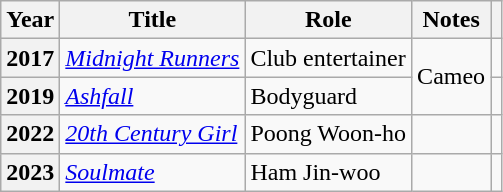<table class="wikitable plainrowheaders sortable">
<tr>
<th scope="col">Year</th>
<th scope="col">Title</th>
<th scope="col">Role</th>
<th scope="col">Notes</th>
<th scope="col" class="unsortable"></th>
</tr>
<tr>
<th scope="row">2017</th>
<td><em><a href='#'>Midnight Runners</a></em></td>
<td>Club entertainer</td>
<td rowspan="2">Cameo</td>
<td style="text-align:center"></td>
</tr>
<tr>
<th scope="row">2019</th>
<td><em><a href='#'>Ashfall</a></em></td>
<td>Bodyguard</td>
<td style="text-align:center"></td>
</tr>
<tr>
<th scope="row">2022</th>
<td><em><a href='#'>20th Century Girl</a></em></td>
<td>Poong Woon-ho</td>
<td></td>
<td style="text-align:center"></td>
</tr>
<tr>
<th scope="row">2023</th>
<td><em><a href='#'>Soulmate</a></em></td>
<td>Ham Jin-woo</td>
<td></td>
<td style="text-align:center"></td>
</tr>
</table>
